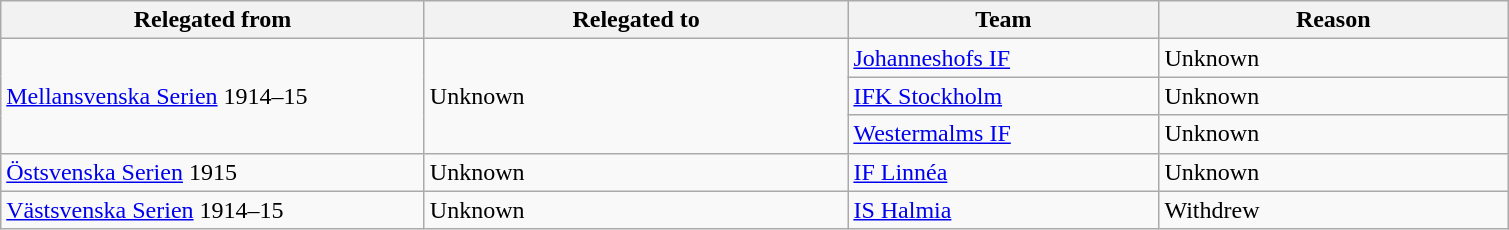<table class="wikitable" style="text-align: left;">
<tr>
<th style="width: 275px;">Relegated from</th>
<th style="width: 275px;">Relegated to</th>
<th style="width: 200px;">Team</th>
<th style="width: 225px;">Reason</th>
</tr>
<tr>
<td rowspan=3><a href='#'>Mellansvenska Serien</a> 1914–15</td>
<td rowspan=3>Unknown</td>
<td><a href='#'>Johanneshofs IF</a></td>
<td>Unknown</td>
</tr>
<tr>
<td><a href='#'>IFK Stockholm</a></td>
<td>Unknown</td>
</tr>
<tr>
<td><a href='#'>Westermalms IF</a></td>
<td>Unknown</td>
</tr>
<tr>
<td><a href='#'>Östsvenska Serien</a> 1915</td>
<td>Unknown</td>
<td><a href='#'>IF Linnéa</a></td>
<td>Unknown</td>
</tr>
<tr>
<td><a href='#'>Västsvenska Serien</a> 1914–15</td>
<td>Unknown</td>
<td><a href='#'>IS Halmia</a></td>
<td>Withdrew</td>
</tr>
</table>
